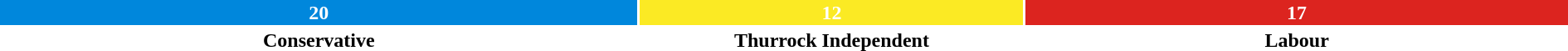<table style="width:100%; text-align:center;">
<tr style="color:white;">
<td style="background:#0087dc; width:40.8%;"><strong>20</strong></td>
<td style="background:#FBEA24; width:24.5%;"><strong>12</strong></td>
<td style="background:#dc241f; width:34.7%;"><strong>17</strong></td>
</tr>
<tr>
<td><span><strong>Conservative</strong></span></td>
<td><span><strong>Thurrock Independent</strong></span></td>
<td><span><strong>Labour</strong></span></td>
</tr>
</table>
